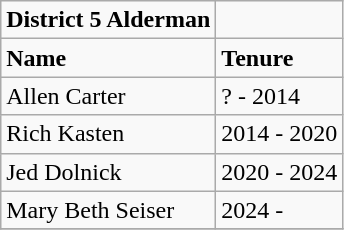<table role="presentation" class="wikitable mw-collapsible mw-collapsed">
<tr>
<td><strong>District 5 Alderman</strong></td>
</tr>
<tr>
<td><strong>Name</strong></td>
<td><strong>Tenure</strong></td>
</tr>
<tr>
<td>Allen Carter</td>
<td>? - 2014</td>
</tr>
<tr>
<td>Rich Kasten</td>
<td>2014 - 2020</td>
</tr>
<tr>
<td>Jed Dolnick</td>
<td>2020 - 2024</td>
</tr>
<tr>
<td>Mary Beth Seiser</td>
<td>2024 -</td>
</tr>
<tr>
</tr>
</table>
